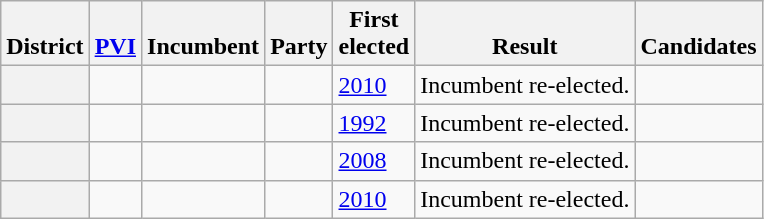<table class="wikitable sortable">
<tr valign=bottom>
<th>District</th>
<th><a href='#'>PVI</a></th>
<th>Incumbent</th>
<th>Party</th>
<th>First<br>elected</th>
<th>Result</th>
<th>Candidates</th>
</tr>
<tr>
<th></th>
<td></td>
<td></td>
<td></td>
<td><a href='#'>2010</a></td>
<td>Incumbent re-elected.</td>
<td nowrap><br></td>
</tr>
<tr>
<th></th>
<td></td>
<td></td>
<td></td>
<td><a href='#'>1992</a></td>
<td>Incumbent re-elected.</td>
<td nowrap></td>
</tr>
<tr>
<th></th>
<td></td>
<td></td>
<td></td>
<td><a href='#'>2008</a></td>
<td>Incumbent re-elected.</td>
<td nowrap></td>
</tr>
<tr>
<th></th>
<td></td>
<td></td>
<td></td>
<td><a href='#'>2010</a></td>
<td>Incumbent re-elected.</td>
<td nowrap></td>
</tr>
</table>
